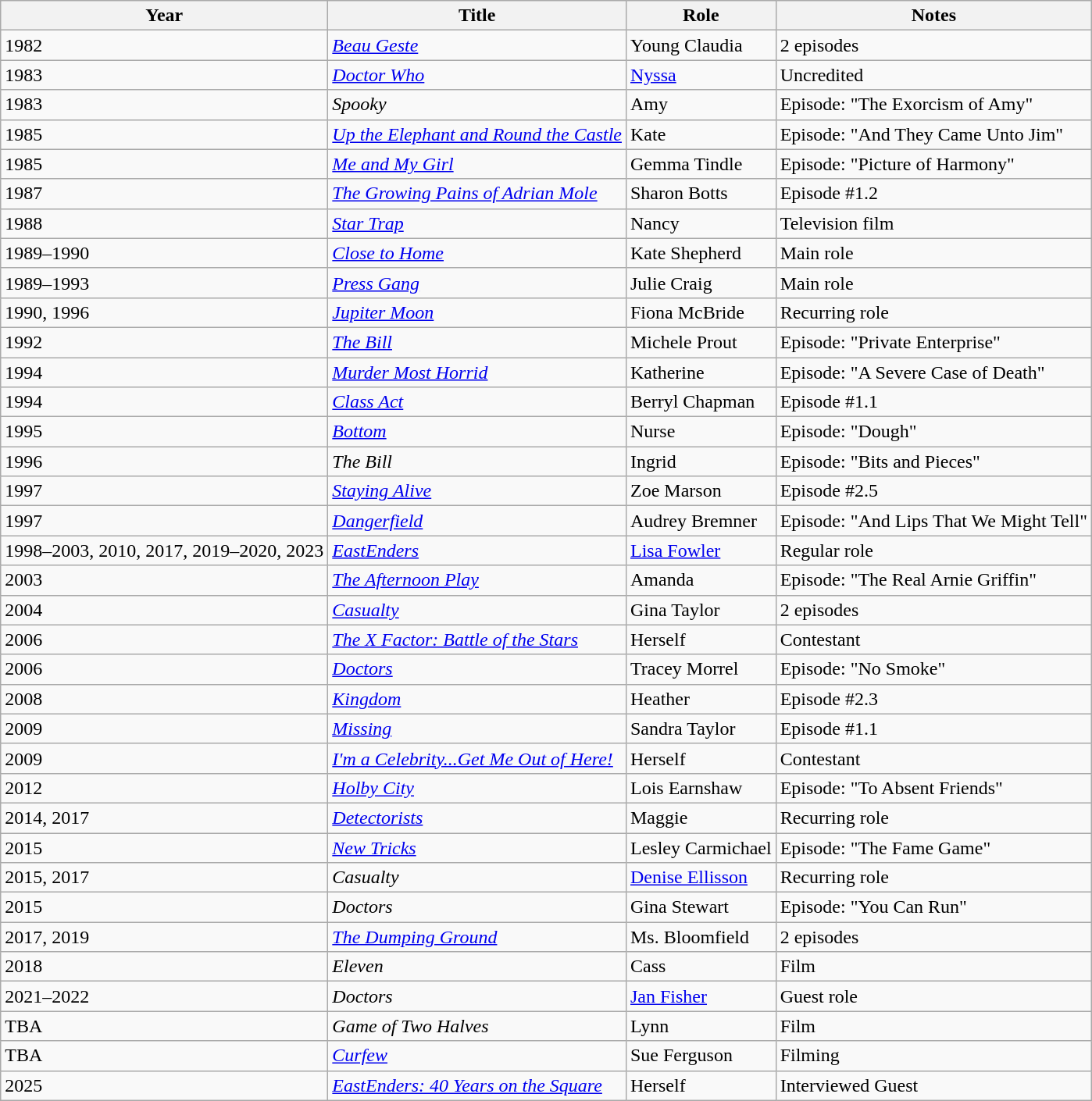<table class="wikitable">
<tr>
<th>Year</th>
<th>Title</th>
<th>Role</th>
<th>Notes</th>
</tr>
<tr>
<td>1982</td>
<td><em><a href='#'>Beau Geste</a></em></td>
<td>Young Claudia</td>
<td>2 episodes</td>
</tr>
<tr>
<td>1983</td>
<td><em><a href='#'>Doctor Who</a></em></td>
<td><a href='#'>Nyssa</a></td>
<td>Uncredited</td>
</tr>
<tr>
<td>1983</td>
<td><em>Spooky</em></td>
<td>Amy</td>
<td>Episode: "The Exorcism of Amy"</td>
</tr>
<tr>
<td>1985</td>
<td><em><a href='#'>Up the Elephant and Round the Castle</a></em></td>
<td>Kate</td>
<td>Episode: "And They Came Unto Jim"</td>
</tr>
<tr>
<td>1985</td>
<td><em><a href='#'>Me and My Girl</a></em></td>
<td>Gemma Tindle</td>
<td>Episode: "Picture of Harmony"</td>
</tr>
<tr>
<td>1987</td>
<td><em><a href='#'>The Growing Pains of Adrian Mole</a></em></td>
<td>Sharon Botts</td>
<td>Episode #1.2</td>
</tr>
<tr>
<td>1988</td>
<td><em><a href='#'>Star Trap</a></em></td>
<td>Nancy</td>
<td>Television film</td>
</tr>
<tr>
<td>1989–1990</td>
<td><em><a href='#'>Close to Home</a></em></td>
<td>Kate Shepherd</td>
<td>Main role</td>
</tr>
<tr>
<td>1989–1993</td>
<td><em><a href='#'>Press Gang</a></em></td>
<td>Julie Craig</td>
<td>Main role</td>
</tr>
<tr>
<td>1990, 1996</td>
<td><em><a href='#'>Jupiter Moon</a></em></td>
<td>Fiona McBride</td>
<td>Recurring role</td>
</tr>
<tr>
<td>1992</td>
<td><em><a href='#'>The Bill</a></em></td>
<td>Michele Prout</td>
<td>Episode: "Private Enterprise"</td>
</tr>
<tr>
<td>1994</td>
<td><em><a href='#'>Murder Most Horrid</a></em></td>
<td>Katherine</td>
<td>Episode: "A Severe Case of Death"</td>
</tr>
<tr>
<td>1994</td>
<td><em><a href='#'>Class Act</a></em></td>
<td>Berryl Chapman</td>
<td>Episode #1.1</td>
</tr>
<tr>
<td>1995</td>
<td><em><a href='#'>Bottom</a></em></td>
<td>Nurse</td>
<td>Episode: "Dough"</td>
</tr>
<tr>
<td>1996</td>
<td><em>The Bill</em></td>
<td>Ingrid</td>
<td>Episode: "Bits and Pieces"</td>
</tr>
<tr>
<td>1997</td>
<td><em><a href='#'>Staying Alive</a></em></td>
<td>Zoe Marson</td>
<td>Episode #2.5</td>
</tr>
<tr>
<td>1997</td>
<td><em><a href='#'>Dangerfield</a></em></td>
<td>Audrey Bremner</td>
<td>Episode: "And Lips That We Might Tell"</td>
</tr>
<tr>
<td>1998–2003, 2010, 2017, 2019–2020, 2023</td>
<td><em><a href='#'>EastEnders</a></em></td>
<td><a href='#'>Lisa Fowler</a></td>
<td>Regular role</td>
</tr>
<tr>
<td>2003</td>
<td><em><a href='#'>The Afternoon Play</a></em></td>
<td>Amanda</td>
<td>Episode: "The Real Arnie Griffin"</td>
</tr>
<tr>
<td>2004</td>
<td><em><a href='#'>Casualty</a></em></td>
<td>Gina Taylor</td>
<td>2 episodes</td>
</tr>
<tr>
<td>2006</td>
<td><em><a href='#'>The X Factor: Battle of the Stars</a></em></td>
<td>Herself</td>
<td>Contestant</td>
</tr>
<tr>
<td>2006</td>
<td><em><a href='#'>Doctors</a></em></td>
<td>Tracey Morrel</td>
<td>Episode: "No Smoke"</td>
</tr>
<tr>
<td>2008</td>
<td><em><a href='#'>Kingdom</a></em></td>
<td>Heather</td>
<td>Episode #2.3</td>
</tr>
<tr>
<td>2009</td>
<td><em><a href='#'>Missing</a></em></td>
<td>Sandra Taylor</td>
<td>Episode #1.1</td>
</tr>
<tr>
<td>2009</td>
<td><em><a href='#'>I'm a Celebrity...Get Me Out of Here!</a></em></td>
<td>Herself</td>
<td>Contestant</td>
</tr>
<tr>
<td>2012</td>
<td><em><a href='#'>Holby City</a></em></td>
<td>Lois Earnshaw</td>
<td>Episode: "To Absent Friends"</td>
</tr>
<tr>
<td>2014, 2017</td>
<td><em><a href='#'>Detectorists</a></em></td>
<td>Maggie</td>
<td>Recurring role</td>
</tr>
<tr>
<td>2015</td>
<td><em><a href='#'>New Tricks</a></em></td>
<td>Lesley Carmichael</td>
<td>Episode: "The Fame Game"</td>
</tr>
<tr>
<td>2015, 2017</td>
<td><em>Casualty</em></td>
<td><a href='#'>Denise Ellisson</a></td>
<td>Recurring role</td>
</tr>
<tr>
<td>2015</td>
<td><em>Doctors</em></td>
<td>Gina Stewart</td>
<td>Episode: "You Can Run"</td>
</tr>
<tr>
<td>2017, 2019</td>
<td><em><a href='#'>The Dumping Ground</a></em></td>
<td>Ms. Bloomfield</td>
<td>2 episodes</td>
</tr>
<tr>
<td>2018</td>
<td><em>Eleven</em></td>
<td>Cass</td>
<td>Film</td>
</tr>
<tr>
<td>2021–2022</td>
<td><em>Doctors</em></td>
<td><a href='#'>Jan Fisher</a></td>
<td>Guest role</td>
</tr>
<tr>
<td>TBA</td>
<td><em>Game of Two Halves</em></td>
<td>Lynn</td>
<td>Film</td>
</tr>
<tr>
<td>TBA</td>
<td><em><a href='#'>Curfew</a></em></td>
<td>Sue Ferguson</td>
<td>Filming</td>
</tr>
<tr>
<td>2025</td>
<td><em><a href='#'>EastEnders: 40 Years on the Square</a></em></td>
<td>Herself</td>
<td>Interviewed Guest</td>
</tr>
</table>
